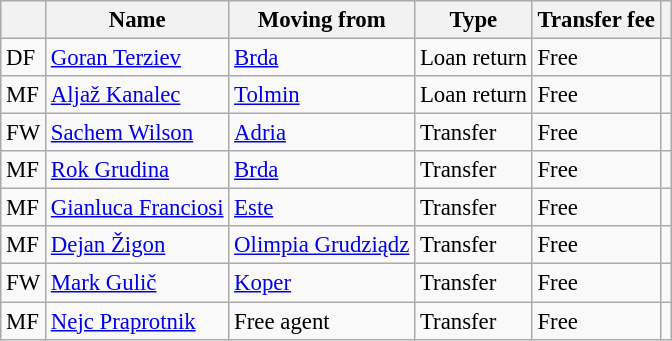<table class="wikitable sortable" style="font-size:95%;">
<tr>
<th></th>
<th>Name</th>
<th>Moving from</th>
<th>Type</th>
<th>Transfer fee</th>
<th></th>
</tr>
<tr>
<td>DF</td>
<td> <a href='#'>Goran Terziev</a></td>
<td><a href='#'>Brda</a></td>
<td>Loan return</td>
<td>Free</td>
<td></td>
</tr>
<tr>
<td>MF</td>
<td> <a href='#'>Aljaž Kanalec</a></td>
<td><a href='#'>Tolmin</a></td>
<td>Loan return</td>
<td>Free</td>
<td></td>
</tr>
<tr>
<td>FW</td>
<td> <a href='#'>Sachem Wilson</a></td>
<td><a href='#'>Adria</a></td>
<td>Transfer</td>
<td>Free</td>
<td></td>
</tr>
<tr>
<td>MF</td>
<td> <a href='#'>Rok Grudina</a></td>
<td><a href='#'>Brda</a></td>
<td>Transfer</td>
<td>Free</td>
<td></td>
</tr>
<tr>
<td>MF</td>
<td> <a href='#'>Gianluca Franciosi</a></td>
<td> <a href='#'>Este</a></td>
<td>Transfer</td>
<td>Free</td>
<td></td>
</tr>
<tr>
<td>MF</td>
<td> <a href='#'>Dejan Žigon</a></td>
<td> <a href='#'>Olimpia Grudziądz</a></td>
<td>Transfer</td>
<td>Free</td>
<td></td>
</tr>
<tr>
<td>FW</td>
<td> <a href='#'>Mark Gulič</a></td>
<td><a href='#'>Koper</a></td>
<td>Transfer</td>
<td>Free</td>
<td></td>
</tr>
<tr>
<td>MF</td>
<td> <a href='#'>Nejc Praprotnik</a></td>
<td>Free agent</td>
<td>Transfer</td>
<td>Free</td>
<td></td>
</tr>
</table>
